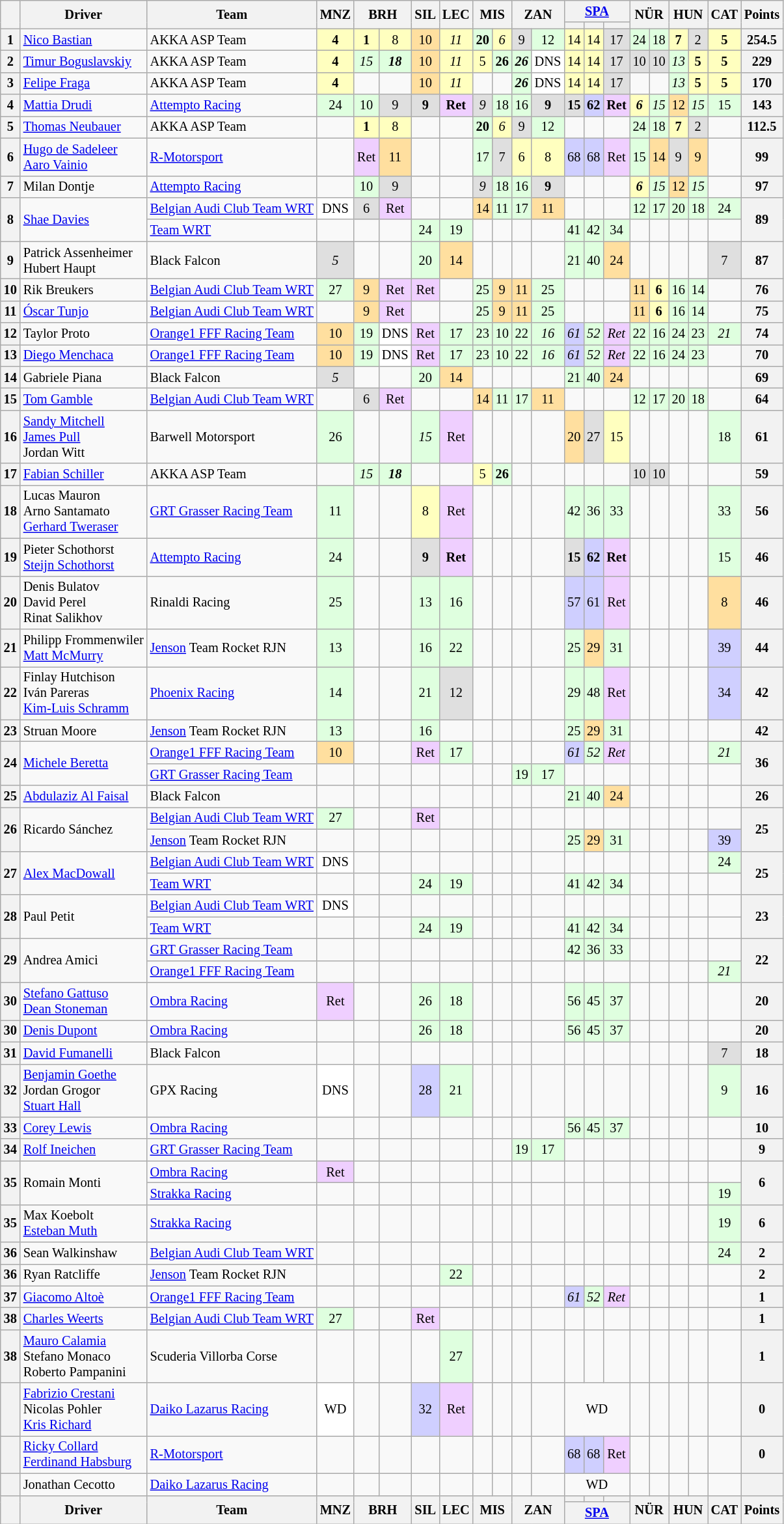<table class="wikitable" style="font-size: 85%; text-align:center;">
<tr>
<th rowspan=2></th>
<th rowspan=2>Driver</th>
<th rowspan=2>Team</th>
<th rowspan=2>MNZ<br></th>
<th rowspan=2 colspan=2>BRH<br></th>
<th rowspan=2>SIL<br></th>
<th rowspan=2>LEC<br></th>
<th rowspan=2 colspan=2>MIS<br></th>
<th rowspan=2 colspan=2>ZAN<br></th>
<th colspan=3><a href='#'>SPA</a><br></th>
<th rowspan=2 colspan=2>NÜR<br></th>
<th rowspan=2 colspan=2>HUN<br></th>
<th rowspan=2>CAT<br></th>
<th rowspan=2>Points</th>
</tr>
<tr>
<th></th>
<th></th>
<th></th>
</tr>
<tr>
<th>1</th>
<td align=left> <a href='#'>Nico Bastian</a></td>
<td align=left> AKKA ASP Team</td>
<td style="background:#FFFFBF;"><strong>4</strong></td>
<td style="background:#FFFFBF;"><strong>1</strong></td>
<td style="background:#FFFFBF;">8</td>
<td style="background:#FFDF9F;">10</td>
<td style="background:#FFFFBF;"><em>11</em></td>
<td style="background:#DFFFDF;"><strong>20</strong></td>
<td style="background:#FFFFBF;"><em>6</em></td>
<td style="background:#DFDFDF;">9</td>
<td style="background:#DFFFDF;">12</td>
<td style="background:#FFFFBF;">14</td>
<td style="background:#FFFFBF;">14</td>
<td style="background:#DFDFDF;">17</td>
<td style="background:#DFFFDF;">24</td>
<td style="background:#DFFFDF;">18</td>
<td style="background:#FFFFBF;"><strong>7</strong></td>
<td style="background:#DFDFDF;">2</td>
<td style="background:#FFFFBF;"><strong>5</strong></td>
<th>254.5</th>
</tr>
<tr>
<th>2</th>
<td align=left> <a href='#'>Timur Boguslavskiy</a></td>
<td align=left> AKKA ASP Team</td>
<td style="background:#FFFFBF;"><strong>4</strong></td>
<td style="background:#DFFFDF;"><em>15</em></td>
<td style="background:#DFFFDF;"><strong><em>18</em></strong></td>
<td style="background:#FFDF9F;">10</td>
<td style="background:#FFFFBF;"><em>11</em></td>
<td style="background:#FFFFBF;">5</td>
<td style="background:#DFFFDF;"><strong>26</strong></td>
<td style="background:#DFFFDF;"><strong><em>26</em></strong></td>
<td style="background:#FFFFFF;">DNS</td>
<td style="background:#FFFFBF;">14</td>
<td style="background:#FFFFBF;">14</td>
<td style="background:#DFDFDF;">17</td>
<td style="background:#DFDFDF;">10</td>
<td style="background:#DFDFDF;">10</td>
<td style="background:#DFFFDF;"><em>13</em></td>
<td style="background:#FFFFBF;"><strong>5</strong></td>
<td style="background:#FFFFBF;"><strong>5</strong></td>
<th>229</th>
</tr>
<tr>
<th>3</th>
<td align=left> <a href='#'>Felipe Fraga</a></td>
<td align=left> AKKA ASP Team</td>
<td style="background:#FFFFBF;"><strong>4</strong></td>
<td></td>
<td></td>
<td style="background:#FFDF9F;">10</td>
<td style="background:#FFFFBF;"><em>11</em></td>
<td></td>
<td></td>
<td style="background:#DFFFDF;"><strong><em>26</em></strong></td>
<td style="background:#FFFFFF;">DNS</td>
<td style="background:#FFFFBF;">14</td>
<td style="background:#FFFFBF;">14</td>
<td style="background:#DFDFDF;">17</td>
<td></td>
<td></td>
<td style="background:#DFFFDF;"><em>13</em></td>
<td style="background:#FFFFBF;"><strong>5</strong></td>
<td style="background:#FFFFBF;"><strong>5</strong></td>
<th>170</th>
</tr>
<tr>
<th>4</th>
<td align=left> <a href='#'>Mattia Drudi</a></td>
<td align=left> <a href='#'>Attempto Racing</a></td>
<td style="background:#DFFFDF;">24</td>
<td style="background:#DFFFDF;">10</td>
<td style="background:#DFDFDF;">9</td>
<td style="background:#DFDFDF;"><strong>9</strong></td>
<td style="background:#EFCFFF;"><strong>Ret</strong></td>
<td style="background:#DFDFDF;"><em>9</em></td>
<td style="background:#DFFFDF;">18</td>
<td style="background:#DFFFDF;">16</td>
<td style="background:#DFDFDF;"><strong>9</strong></td>
<td style="background:#DFDFDF;"><strong>15</strong></td>
<td style="background:#CFCFFF;"><strong>62</strong></td>
<td style="background:#EFCFFF;"><strong>Ret</strong></td>
<td style="background:#FFFFBF;"><strong><em>6</em></strong></td>
<td style="background:#DFFFDF;"><em>15</em></td>
<td style="background:#FFDF9F;">12</td>
<td style="background:#DFFFDF;"><em>15</em></td>
<td style="background:#DFFFDF;">15</td>
<th>143</th>
</tr>
<tr>
<th>5</th>
<td align=left> <a href='#'>Thomas Neubauer</a></td>
<td align=left> AKKA ASP Team</td>
<td></td>
<td style="background:#FFFFBF;"><strong>1</strong></td>
<td style="background:#FFFFBF;">8</td>
<td></td>
<td></td>
<td style="background:#DFFFDF;"><strong>20</strong></td>
<td style="background:#FFFFBF;"><em>6</em></td>
<td style="background:#DFDFDF;">9</td>
<td style="background:#DFFFDF;">12</td>
<td></td>
<td></td>
<td></td>
<td style="background:#DFFFDF;">24</td>
<td style="background:#DFFFDF;">18</td>
<td style="background:#FFFFBF;"><strong>7</strong></td>
<td style="background:#DFDFDF;">2</td>
<td></td>
<th>112.5</th>
</tr>
<tr>
<th>6</th>
<td align=left> <a href='#'>Hugo de Sadeleer</a><br> <a href='#'>Aaro Vainio</a></td>
<td align=left> <a href='#'>R-Motorsport</a></td>
<td></td>
<td style="background:#EFCFFF;">Ret</td>
<td style="background:#FFDF9F;">11</td>
<td></td>
<td></td>
<td style="background:#DFFFDF;">17</td>
<td style="background:#DFDFDF;">7</td>
<td style="background:#FFFFBF;">6</td>
<td style="background:#FFFFBF;">8</td>
<td style="background:#CFCFFF;">68</td>
<td style="background:#CFCFFF;">68</td>
<td style="background:#EFCFFF;">Ret</td>
<td style="background:#DFFFDF;">15</td>
<td style="background:#FFDF9F;">14</td>
<td style="background:#DFDFDF;">9</td>
<td style="background:#FFDF9F;">9</td>
<td></td>
<th>99</th>
</tr>
<tr>
<th>7</th>
<td align=left> Milan Dontje</td>
<td align=left> <a href='#'>Attempto Racing</a></td>
<td></td>
<td style="background:#DFFFDF;">10</td>
<td style="background:#DFDFDF;">9</td>
<td></td>
<td></td>
<td style="background:#DFDFDF;"><em>9</em></td>
<td style="background:#DFFFDF;">18</td>
<td style="background:#DFFFDF;">16</td>
<td style="background:#DFDFDF;"><strong>9</strong></td>
<td></td>
<td></td>
<td></td>
<td style="background:#FFFFBF;"><strong><em>6</em></strong></td>
<td style="background:#DFFFDF;"><em>15</em></td>
<td style="background:#FFDF9F;">12</td>
<td style="background:#DFFFDF;"><em>15</em></td>
<td></td>
<th>97</th>
</tr>
<tr>
<th rowspan=2>8</th>
<td rowspan=2 align=left> <a href='#'>Shae Davies</a></td>
<td align=left> <a href='#'>Belgian Audi Club Team WRT</a></td>
<td style="background:#FFFFFF;">DNS</td>
<td style="background:#DFDFDF;">6</td>
<td style="background:#EFCFFF;">Ret</td>
<td></td>
<td></td>
<td style="background:#FFDF9F;">14</td>
<td style="background:#DFFFDF;">11</td>
<td style="background:#DFFFDF;">17</td>
<td style="background:#FFDF9F;">11</td>
<td></td>
<td></td>
<td></td>
<td style="background:#DFFFDF;">12</td>
<td style="background:#DFFFDF;">17</td>
<td style="background:#DFFFDF;">20</td>
<td style="background:#DFFFDF;">18</td>
<td style="background:#DFFFDF;">24</td>
<th rowspan=2>89</th>
</tr>
<tr>
<td align=left> <a href='#'>Team WRT</a></td>
<td></td>
<td></td>
<td></td>
<td style="background:#DFFFDF;">24</td>
<td style="background:#DFFFDF;">19</td>
<td></td>
<td></td>
<td></td>
<td></td>
<td style="background:#DFFFDF;">41</td>
<td style="background:#DFFFDF;">42</td>
<td style="background:#DFFFDF;">34</td>
<td></td>
<td></td>
<td></td>
<td></td>
<td></td>
</tr>
<tr>
<th>9</th>
<td align=left> Patrick Assenheimer<br> Hubert Haupt</td>
<td align=left> Black Falcon</td>
<td style="background:#DFDFDF;"><em>5</em></td>
<td></td>
<td></td>
<td style="background:#DFFFDF;">20</td>
<td style="background:#FFDF9F;">14</td>
<td></td>
<td></td>
<td></td>
<td></td>
<td style="background:#DFFFDF;">21</td>
<td style="background:#DFFFDF;">40</td>
<td style="background:#FFDF9F;">24</td>
<td></td>
<td></td>
<td></td>
<td></td>
<td style="background:#DFDFDF;">7</td>
<th>87</th>
</tr>
<tr>
<th>10</th>
<td align=left> Rik Breukers</td>
<td align=left> <a href='#'>Belgian Audi Club Team WRT</a></td>
<td style="background:#DFFFDF;">27</td>
<td style="background:#FFDF9F;">9</td>
<td style="background:#EFCFFF;">Ret</td>
<td style="background:#EFCFFF;">Ret</td>
<td></td>
<td style="background:#DFFFDF;">25</td>
<td style="background:#FFDF9F;">9</td>
<td style="background:#FFDF9F;">11</td>
<td style="background:#DFFFDF;">25</td>
<td></td>
<td></td>
<td></td>
<td style="background:#FFDF9F;">11</td>
<td style="background:#FFFFBF;"><strong>6</strong></td>
<td style="background:#DFFFDF;">16</td>
<td style="background:#DFFFDF;">14</td>
<td></td>
<th>76</th>
</tr>
<tr>
<th>11</th>
<td align=left> <a href='#'>Óscar Tunjo</a></td>
<td align=left> <a href='#'>Belgian Audi Club Team WRT</a></td>
<td></td>
<td style="background:#FFDF9F;">9</td>
<td style="background:#EFCFFF;">Ret</td>
<td></td>
<td></td>
<td style="background:#DFFFDF;">25</td>
<td style="background:#FFDF9F;">9</td>
<td style="background:#FFDF9F;">11</td>
<td style="background:#DFFFDF;">25</td>
<td></td>
<td></td>
<td></td>
<td style="background:#FFDF9F;">11</td>
<td style="background:#FFFFBF;"><strong>6</strong></td>
<td style="background:#DFFFDF;">16</td>
<td style="background:#DFFFDF;">14</td>
<td></td>
<th>75</th>
</tr>
<tr>
<th>12</th>
<td align=left> Taylor Proto</td>
<td align=left> <a href='#'>Orange1 FFF Racing Team</a></td>
<td style="background:#FFDF9F;">10</td>
<td style="background:#DFFFDF;">19</td>
<td style="background:#FFFFFF;">DNS</td>
<td style="background:#EFCFFF;">Ret</td>
<td style="background:#DFFFDF;">17</td>
<td style="background:#DFFFDF;">23</td>
<td style="background:#DFFFDF;">10</td>
<td style="background:#DFFFDF;">22</td>
<td style="background:#DFFFDF;"><em>16</em></td>
<td style="background:#CFCFFF;"><em>61</em></td>
<td style="background:#DFFFDF;"><em>52</em></td>
<td style="background:#EFCFFF;"><em>Ret</em></td>
<td style="background:#DFFFDF;">22</td>
<td style="background:#DFFFDF;">16</td>
<td style="background:#DFFFDF;">24</td>
<td style="background:#DFFFDF;">23</td>
<td style="background:#DFFFDF;"><em>21</em></td>
<th>74</th>
</tr>
<tr>
<th>13</th>
<td align=left> <a href='#'>Diego Menchaca</a></td>
<td align=left> <a href='#'>Orange1 FFF Racing Team</a></td>
<td style="background:#FFDF9F;">10</td>
<td style="background:#DFFFDF;">19</td>
<td style="background:#FFFFFF;">DNS</td>
<td style="background:#EFCFFF;">Ret</td>
<td style="background:#DFFFDF;">17</td>
<td style="background:#DFFFDF;">23</td>
<td style="background:#DFFFDF;">10</td>
<td style="background:#DFFFDF;">22</td>
<td style="background:#DFFFDF;"><em>16</em></td>
<td style="background:#CFCFFF;"><em>61</em></td>
<td style="background:#DFFFDF;"><em>52</em></td>
<td style="background:#EFCFFF;"><em>Ret</em></td>
<td style="background:#DFFFDF;">22</td>
<td style="background:#DFFFDF;">16</td>
<td style="background:#DFFFDF;">24</td>
<td style="background:#DFFFDF;">23</td>
<td></td>
<th>70</th>
</tr>
<tr>
<th>14</th>
<td align=left> Gabriele Piana</td>
<td align=left> Black Falcon</td>
<td style="background:#DFDFDF;"><em>5</em></td>
<td></td>
<td></td>
<td style="background:#DFFFDF;">20</td>
<td style="background:#FFDF9F;">14</td>
<td></td>
<td></td>
<td></td>
<td></td>
<td style="background:#DFFFDF;">21</td>
<td style="background:#DFFFDF;">40</td>
<td style="background:#FFDF9F;">24</td>
<td></td>
<td></td>
<td></td>
<td></td>
<td></td>
<th>69</th>
</tr>
<tr>
<th>15</th>
<td align=left> <a href='#'>Tom Gamble</a></td>
<td align=left> <a href='#'>Belgian Audi Club Team WRT</a></td>
<td></td>
<td style="background:#DFDFDF;">6</td>
<td style="background:#EFCFFF;">Ret</td>
<td></td>
<td></td>
<td style="background:#FFDF9F;">14</td>
<td style="background:#DFFFDF;">11</td>
<td style="background:#DFFFDF;">17</td>
<td style="background:#FFDF9F;">11</td>
<td></td>
<td></td>
<td></td>
<td style="background:#DFFFDF;">12</td>
<td style="background:#DFFFDF;">17</td>
<td style="background:#DFFFDF;">20</td>
<td style="background:#DFFFDF;">18</td>
<td></td>
<th>64</th>
</tr>
<tr>
<th>16</th>
<td align=left> <a href='#'>Sandy Mitchell</a><br> <a href='#'>James Pull</a><br> Jordan Witt</td>
<td align=left> Barwell Motorsport</td>
<td style="background:#DFFFDF;">26</td>
<td></td>
<td></td>
<td style="background:#DFFFDF;"><em>15</em></td>
<td style="background:#EFCFFF;">Ret</td>
<td></td>
<td></td>
<td></td>
<td></td>
<td style="background:#FFDF9F;">20</td>
<td style="background:#DFDFDF;">27</td>
<td style="background:#FFFFBF;">15</td>
<td></td>
<td></td>
<td></td>
<td></td>
<td style="background:#DFFFDF;">18</td>
<th>61</th>
</tr>
<tr>
<th>17</th>
<td align=left> <a href='#'>Fabian Schiller</a></td>
<td align=left> AKKA ASP Team</td>
<td></td>
<td style="background:#DFFFDF;"><em>15</em></td>
<td style="background:#DFFFDF;"><strong><em>18</em></strong></td>
<td></td>
<td></td>
<td style="background:#FFFFBF;">5</td>
<td style="background:#DFFFDF;"><strong>26</strong></td>
<td></td>
<td></td>
<td></td>
<td></td>
<td></td>
<td style="background:#DFDFDF;">10</td>
<td style="background:#DFDFDF;">10</td>
<td></td>
<td></td>
<td></td>
<th>59</th>
</tr>
<tr>
<th>18</th>
<td align=left> Lucas Mauron<br> Arno Santamato<br> <a href='#'>Gerhard Tweraser</a></td>
<td align=left> <a href='#'>GRT Grasser Racing Team</a></td>
<td style="background:#DFFFDF;">11</td>
<td></td>
<td></td>
<td style="background:#FFFFBF;">8</td>
<td style="background:#EFCFFF;">Ret</td>
<td></td>
<td></td>
<td></td>
<td></td>
<td style="background:#DFFFDF;">42</td>
<td style="background:#DFFFDF;">36</td>
<td style="background:#DFFFDF;">33</td>
<td></td>
<td></td>
<td></td>
<td></td>
<td style="background:#DFFFDF;">33</td>
<th>56</th>
</tr>
<tr>
<th>19</th>
<td align=left> Pieter Schothorst<br> <a href='#'>Steijn Schothorst</a></td>
<td align=left> <a href='#'>Attempto Racing</a></td>
<td style="background:#DFFFDF;">24</td>
<td></td>
<td></td>
<td style="background:#DFDFDF;"><strong>9</strong></td>
<td style="background:#EFCFFF;"><strong>Ret</strong></td>
<td></td>
<td></td>
<td></td>
<td></td>
<td style="background:#DFDFDF;"><strong>15</strong></td>
<td style="background:#CFCFFF;"><strong>62</strong></td>
<td style="background:#EFCFFF;"><strong>Ret</strong></td>
<td></td>
<td></td>
<td></td>
<td></td>
<td style="background:#DFFFDF;">15</td>
<th>46</th>
</tr>
<tr>
<th>20</th>
<td align=left> Denis Bulatov<br> David Perel<br> Rinat Salikhov</td>
<td align=left> Rinaldi Racing</td>
<td style="background:#DFFFDF;">25</td>
<td></td>
<td></td>
<td style="background:#DFFFDF;">13</td>
<td style="background:#DFFFDF;">16</td>
<td></td>
<td></td>
<td></td>
<td></td>
<td style="background:#CFCFFF;">57</td>
<td style="background:#CFCFFF;">61</td>
<td style="background:#EFCFFF;">Ret</td>
<td></td>
<td></td>
<td></td>
<td></td>
<td style="background:#FFDF9F;">8</td>
<th>46</th>
</tr>
<tr>
<th>21</th>
<td align=left> Philipp Frommenwiler<br> <a href='#'>Matt McMurry</a></td>
<td align=left> <a href='#'>Jenson</a> Team Rocket RJN</td>
<td style="background:#DFFFDF;">13</td>
<td></td>
<td></td>
<td style="background:#DFFFDF;">16</td>
<td style="background:#DFFFDF;">22</td>
<td></td>
<td></td>
<td></td>
<td></td>
<td style="background:#DFFFDF;">25</td>
<td style="background:#FFDF9F;">29</td>
<td style="background:#DFFFDF;">31</td>
<td></td>
<td></td>
<td></td>
<td></td>
<td style="background:#CFCFFF;">39</td>
<th>44</th>
</tr>
<tr>
<th>22</th>
<td align=left> Finlay Hutchison<br> Iván Pareras<br> <a href='#'>Kim-Luis Schramm</a></td>
<td align=left> <a href='#'>Phoenix Racing</a></td>
<td style="background:#DFFFDF;">14</td>
<td></td>
<td></td>
<td style="background:#DFFFDF;">21</td>
<td style="background:#DFDFDF;">12</td>
<td></td>
<td></td>
<td></td>
<td></td>
<td style="background:#DFFFDF;">29</td>
<td style="background:#DFFFDF;">48</td>
<td style="background:#EFCFFF;">Ret</td>
<td></td>
<td></td>
<td></td>
<td></td>
<td style="background:#CFCFFF;">34</td>
<th>42</th>
</tr>
<tr>
<th>23</th>
<td align=left> Struan Moore</td>
<td align=left> <a href='#'>Jenson</a> Team Rocket RJN</td>
<td style="background:#DFFFDF;">13</td>
<td></td>
<td></td>
<td style="background:#DFFFDF;">16</td>
<td></td>
<td></td>
<td></td>
<td></td>
<td></td>
<td style="background:#DFFFDF;">25</td>
<td style="background:#FFDF9F;">29</td>
<td style="background:#DFFFDF;">31</td>
<td></td>
<td></td>
<td></td>
<td></td>
<td></td>
<th>42</th>
</tr>
<tr>
<th rowspan=2>24</th>
<td rowspan=2 align=left> <a href='#'>Michele Beretta</a></td>
<td align=left> <a href='#'>Orange1 FFF Racing Team</a></td>
<td style="background:#FFDF9F;">10</td>
<td></td>
<td></td>
<td style="background:#EFCFFF;">Ret</td>
<td style="background:#DFFFDF;">17</td>
<td></td>
<td></td>
<td></td>
<td></td>
<td style="background:#CFCFFF;"><em>61</em></td>
<td style="background:#DFFFDF;"><em>52</em></td>
<td style="background:#EFCFFF;"><em>Ret</em></td>
<td></td>
<td></td>
<td></td>
<td></td>
<td style="background:#DFFFDF;"><em>21</em></td>
<th rowspan=2>36</th>
</tr>
<tr>
<td align=left> <a href='#'>GRT Grasser Racing Team</a></td>
<td></td>
<td></td>
<td></td>
<td></td>
<td></td>
<td></td>
<td></td>
<td style="background:#DFFFDF;">19</td>
<td style="background:#DFFFDF;">17</td>
<td></td>
<td></td>
<td></td>
<td></td>
<td></td>
<td></td>
<td></td>
<td></td>
</tr>
<tr>
<th>25</th>
<td align=left> <a href='#'>Abdulaziz Al Faisal</a></td>
<td align=left> Black Falcon</td>
<td></td>
<td></td>
<td></td>
<td></td>
<td></td>
<td></td>
<td></td>
<td></td>
<td></td>
<td style="background:#DFFFDF;">21</td>
<td style="background:#DFFFDF;">40</td>
<td style="background:#FFDF9F;">24</td>
<td></td>
<td></td>
<td></td>
<td></td>
<td></td>
<th>26</th>
</tr>
<tr>
<th rowspan=2>26</th>
<td rowspan=2 align=left> Ricardo Sánchez</td>
<td align=left> <a href='#'>Belgian Audi Club Team WRT</a></td>
<td style="background:#DFFFDF;">27</td>
<td></td>
<td></td>
<td style="background:#EFCFFF;">Ret</td>
<td></td>
<td></td>
<td></td>
<td></td>
<td></td>
<td></td>
<td></td>
<td></td>
<td></td>
<td></td>
<td></td>
<td></td>
<td></td>
<th rowspan=2>25</th>
</tr>
<tr>
<td align=left> <a href='#'>Jenson</a> Team Rocket RJN</td>
<td></td>
<td></td>
<td></td>
<td></td>
<td></td>
<td></td>
<td></td>
<td></td>
<td></td>
<td style="background:#DFFFDF;">25</td>
<td style="background:#FFDF9F;">29</td>
<td style="background:#DFFFDF;">31</td>
<td></td>
<td></td>
<td></td>
<td></td>
<td style="background:#CFCFFF;">39</td>
</tr>
<tr>
<th rowspan=2>27</th>
<td rowspan=2 align=left> <a href='#'>Alex MacDowall</a></td>
<td align=left> <a href='#'>Belgian Audi Club Team WRT</a></td>
<td style="background:#FFFFFF;">DNS</td>
<td></td>
<td></td>
<td></td>
<td></td>
<td></td>
<td></td>
<td></td>
<td></td>
<td></td>
<td></td>
<td></td>
<td></td>
<td></td>
<td></td>
<td></td>
<td style="background:#DFFFDF;">24</td>
<th rowspan=2>25</th>
</tr>
<tr>
<td align=left> <a href='#'>Team WRT</a></td>
<td></td>
<td></td>
<td></td>
<td style="background:#DFFFDF;">24</td>
<td style="background:#DFFFDF;">19</td>
<td></td>
<td></td>
<td></td>
<td></td>
<td style="background:#DFFFDF;">41</td>
<td style="background:#DFFFDF;">42</td>
<td style="background:#DFFFDF;">34</td>
<td></td>
<td></td>
<td></td>
<td></td>
<td></td>
</tr>
<tr>
<th rowspan=2>28</th>
<td rowspan=2 align=left> Paul Petit</td>
<td align=left> <a href='#'>Belgian Audi Club Team WRT</a></td>
<td style="background:#FFFFFF;">DNS</td>
<td></td>
<td></td>
<td></td>
<td></td>
<td></td>
<td></td>
<td></td>
<td></td>
<td></td>
<td></td>
<td></td>
<td></td>
<td></td>
<td></td>
<td></td>
<td></td>
<th rowspan=2>23</th>
</tr>
<tr>
<td align=left> <a href='#'>Team WRT</a></td>
<td></td>
<td></td>
<td></td>
<td style="background:#DFFFDF;">24</td>
<td style="background:#DFFFDF;">19</td>
<td></td>
<td></td>
<td></td>
<td></td>
<td style="background:#DFFFDF;">41</td>
<td style="background:#DFFFDF;">42</td>
<td style="background:#DFFFDF;">34</td>
<td></td>
<td></td>
<td></td>
<td></td>
<td></td>
</tr>
<tr>
<th rowspan=2>29</th>
<td rowspan=2 align=left> Andrea Amici</td>
<td align=left> <a href='#'>GRT Grasser Racing Team</a></td>
<td></td>
<td></td>
<td></td>
<td></td>
<td></td>
<td></td>
<td></td>
<td></td>
<td></td>
<td style="background:#DFFFDF;">42</td>
<td style="background:#DFFFDF;">36</td>
<td style="background:#DFFFDF;">33</td>
<td></td>
<td></td>
<td></td>
<td></td>
<td></td>
<th rowspan=2>22</th>
</tr>
<tr>
<td align=left> <a href='#'>Orange1 FFF Racing Team</a></td>
<td></td>
<td></td>
<td></td>
<td></td>
<td></td>
<td></td>
<td></td>
<td></td>
<td></td>
<td></td>
<td></td>
<td></td>
<td></td>
<td></td>
<td></td>
<td></td>
<td style="background:#DFFFDF;"><em>21</em></td>
</tr>
<tr>
<th>30</th>
<td align=left> <a href='#'>Stefano Gattuso</a><br> <a href='#'>Dean Stoneman</a></td>
<td align=left> <a href='#'>Ombra Racing</a></td>
<td style="background:#EFCFFF;">Ret</td>
<td></td>
<td></td>
<td style="background:#DFFFDF;">26</td>
<td style="background:#DFFFDF;">18</td>
<td></td>
<td></td>
<td></td>
<td></td>
<td style="background:#DFFFDF;">56</td>
<td style="background:#DFFFDF;">45</td>
<td style="background:#DFFFDF;">37</td>
<td></td>
<td></td>
<td></td>
<td></td>
<td></td>
<th>20</th>
</tr>
<tr>
<th>30</th>
<td align=left> <a href='#'>Denis Dupont</a></td>
<td align=left> <a href='#'>Ombra Racing</a></td>
<td></td>
<td></td>
<td></td>
<td style="background:#DFFFDF;">26</td>
<td style="background:#DFFFDF;">18</td>
<td></td>
<td></td>
<td></td>
<td></td>
<td style="background:#DFFFDF;">56</td>
<td style="background:#DFFFDF;">45</td>
<td style="background:#DFFFDF;">37</td>
<td></td>
<td></td>
<td></td>
<td></td>
<td></td>
<th>20</th>
</tr>
<tr>
<th>31</th>
<td align=left> <a href='#'>David Fumanelli</a></td>
<td align=left> Black Falcon</td>
<td></td>
<td></td>
<td></td>
<td></td>
<td></td>
<td></td>
<td></td>
<td></td>
<td></td>
<td></td>
<td></td>
<td></td>
<td></td>
<td></td>
<td></td>
<td></td>
<td style="background:#DFDFDF;">7</td>
<th>18</th>
</tr>
<tr>
<th>32</th>
<td align=left> <a href='#'>Benjamin Goethe</a><br> Jordan Grogor<br> <a href='#'>Stuart Hall</a></td>
<td align=left> GPX Racing</td>
<td style="background:#FFFFFF;">DNS</td>
<td></td>
<td></td>
<td style="background:#CFCFFF;">28</td>
<td style="background:#DFFFDF;">21</td>
<td></td>
<td></td>
<td></td>
<td></td>
<td></td>
<td></td>
<td></td>
<td></td>
<td></td>
<td></td>
<td></td>
<td style="background:#DFFFDF;">9</td>
<th>16</th>
</tr>
<tr>
<th>33</th>
<td align=left> <a href='#'>Corey Lewis</a></td>
<td align=left> <a href='#'>Ombra Racing</a></td>
<td></td>
<td></td>
<td></td>
<td></td>
<td></td>
<td></td>
<td></td>
<td></td>
<td></td>
<td style="background:#DFFFDF;">56</td>
<td style="background:#DFFFDF;">45</td>
<td style="background:#DFFFDF;">37</td>
<td></td>
<td></td>
<td></td>
<td></td>
<td></td>
<th>10</th>
</tr>
<tr>
<th>34</th>
<td align=left> <a href='#'>Rolf Ineichen</a></td>
<td align=left> <a href='#'>GRT Grasser Racing Team</a></td>
<td></td>
<td></td>
<td></td>
<td></td>
<td></td>
<td></td>
<td></td>
<td style="background:#DFFFDF;">19</td>
<td style="background:#DFFFDF;">17</td>
<td></td>
<td></td>
<td></td>
<td></td>
<td></td>
<td></td>
<td></td>
<td></td>
<th>9</th>
</tr>
<tr>
<th rowspan=2>35</th>
<td rowspan=2 align=left> Romain Monti</td>
<td align=left> <a href='#'>Ombra Racing</a></td>
<td style="background:#EFCFFF;">Ret</td>
<td></td>
<td></td>
<td></td>
<td></td>
<td></td>
<td></td>
<td></td>
<td></td>
<td></td>
<td></td>
<td></td>
<td></td>
<td></td>
<td></td>
<td></td>
<td></td>
<th rowspan=2>6</th>
</tr>
<tr>
<td align=left> <a href='#'>Strakka Racing</a></td>
<td></td>
<td></td>
<td></td>
<td></td>
<td></td>
<td></td>
<td></td>
<td></td>
<td></td>
<td></td>
<td></td>
<td></td>
<td></td>
<td></td>
<td></td>
<td></td>
<td style="background:#DFFFDF;">19</td>
</tr>
<tr>
<th>35</th>
<td align=left> Max Koebolt<br> <a href='#'>Esteban Muth</a></td>
<td align=left> <a href='#'>Strakka Racing</a></td>
<td></td>
<td></td>
<td></td>
<td></td>
<td></td>
<td></td>
<td></td>
<td></td>
<td></td>
<td></td>
<td></td>
<td></td>
<td></td>
<td></td>
<td></td>
<td></td>
<td style="background:#DFFFDF;">19</td>
<th>6</th>
</tr>
<tr>
<th>36</th>
<td align=left> Sean Walkinshaw</td>
<td align=left> <a href='#'>Belgian Audi Club Team WRT</a></td>
<td></td>
<td></td>
<td></td>
<td></td>
<td></td>
<td></td>
<td></td>
<td></td>
<td></td>
<td></td>
<td></td>
<td></td>
<td></td>
<td></td>
<td></td>
<td></td>
<td style="background:#DFFFDF;">24</td>
<th>2</th>
</tr>
<tr>
<th>36</th>
<td align=left> Ryan Ratcliffe</td>
<td align=left> <a href='#'>Jenson</a> Team Rocket RJN</td>
<td></td>
<td></td>
<td></td>
<td></td>
<td style="background:#DFFFDF;">22</td>
<td></td>
<td></td>
<td></td>
<td></td>
<td></td>
<td></td>
<td></td>
<td></td>
<td></td>
<td></td>
<td></td>
<td></td>
<th>2</th>
</tr>
<tr>
<th>37</th>
<td align=left> <a href='#'>Giacomo Altoè</a></td>
<td align=left> <a href='#'>Orange1 FFF Racing Team</a></td>
<td></td>
<td></td>
<td></td>
<td></td>
<td></td>
<td></td>
<td></td>
<td></td>
<td></td>
<td style="background:#CFCFFF;"><em>61</em></td>
<td style="background:#DFFFDF;"><em>52</em></td>
<td style="background:#EFCFFF;"><em>Ret</em></td>
<td></td>
<td></td>
<td></td>
<td></td>
<td></td>
<th>1</th>
</tr>
<tr>
<th>38</th>
<td align=left> <a href='#'>Charles Weerts</a></td>
<td align=left> <a href='#'>Belgian Audi Club Team WRT</a></td>
<td style="background:#DFFFDF;">27</td>
<td></td>
<td></td>
<td style="background:#EFCFFF;">Ret</td>
<td></td>
<td></td>
<td></td>
<td></td>
<td></td>
<td></td>
<td></td>
<td></td>
<td></td>
<td></td>
<td></td>
<td></td>
<td></td>
<th>1</th>
</tr>
<tr>
<th>38</th>
<td align=left> <a href='#'>Mauro Calamia</a><br> Stefano Monaco<br> Roberto Pampanini</td>
<td align=left> Scuderia Villorba Corse</td>
<td></td>
<td></td>
<td></td>
<td></td>
<td style="background:#DFFFDF;">27</td>
<td></td>
<td></td>
<td></td>
<td></td>
<td></td>
<td></td>
<td></td>
<td></td>
<td></td>
<td></td>
<td></td>
<td></td>
<th>1</th>
</tr>
<tr>
<th></th>
<td align=left> <a href='#'>Fabrizio Crestani</a><br> Nicolas Pohler<br> <a href='#'>Kris Richard</a></td>
<td align=left> <a href='#'>Daiko Lazarus Racing</a></td>
<td style="background:#FFFFFF;">WD</td>
<td></td>
<td></td>
<td style="background:#CFCFFF;">32</td>
<td style="background:#EFCFFF;">Ret</td>
<td></td>
<td></td>
<td></td>
<td></td>
<td colspan=3>WD</td>
<td></td>
<td></td>
<td></td>
<td></td>
<td></td>
<th>0</th>
</tr>
<tr>
<th></th>
<td align=left> <a href='#'>Ricky Collard</a><br> <a href='#'>Ferdinand Habsburg</a></td>
<td align=left> <a href='#'>R-Motorsport</a></td>
<td></td>
<td></td>
<td></td>
<td></td>
<td></td>
<td></td>
<td></td>
<td></td>
<td></td>
<td style="background:#CFCFFF;">68</td>
<td style="background:#CFCFFF;">68</td>
<td style="background:#EFCFFF;">Ret</td>
<td></td>
<td></td>
<td></td>
<td></td>
<td></td>
<th>0</th>
</tr>
<tr>
<th></th>
<td align=left> Jonathan Cecotto</td>
<td align=left> <a href='#'>Daiko Lazarus Racing</a></td>
<td></td>
<td></td>
<td></td>
<td></td>
<td></td>
<td></td>
<td></td>
<td></td>
<td></td>
<td colspan=3>WD</td>
<td></td>
<td></td>
<td></td>
<td></td>
<td></td>
<th></th>
</tr>
<tr valign="top">
<th valign=middle rowspan=2></th>
<th valign=middle rowspan=2>Driver</th>
<th valign=middle rowspan=2>Team</th>
<th valign=middle rowspan=2>MNZ<br></th>
<th valign=middle rowspan=2 colspan=2>BRH<br></th>
<th valign=middle rowspan=2>SIL<br></th>
<th valign=middle rowspan=2>LEC<br></th>
<th valign=middle rowspan=2 colspan=2>MIS<br></th>
<th valign=middle rowspan=2 colspan=2>ZAN<br></th>
<th></th>
<th></th>
<th></th>
<th valign=middle rowspan=2 colspan=2>NÜR<br></th>
<th valign=middle rowspan=2 colspan=2>HUN<br></th>
<th valign=middle rowspan=2>CAT<br></th>
<th valign=middle rowspan=2>Points</th>
</tr>
<tr>
<th colspan=3><a href='#'>SPA</a><br></th>
</tr>
</table>
